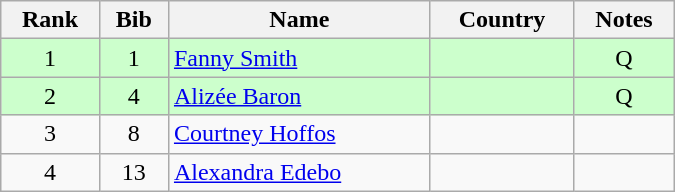<table class="wikitable" style="text-align:center; width:450px">
<tr>
<th>Rank</th>
<th>Bib</th>
<th>Name</th>
<th>Country</th>
<th>Notes</th>
</tr>
<tr bgcolor=ccffcc>
<td>1</td>
<td>1</td>
<td align=left><a href='#'>Fanny Smith</a></td>
<td align=left></td>
<td>Q</td>
</tr>
<tr bgcolor=ccffcc>
<td>2</td>
<td>4</td>
<td align=left><a href='#'>Alizée Baron</a></td>
<td align=left></td>
<td>Q</td>
</tr>
<tr>
<td>3</td>
<td>8</td>
<td align=left><a href='#'>Courtney Hoffos</a></td>
<td align=left></td>
<td></td>
</tr>
<tr>
<td>4</td>
<td>13</td>
<td align=left><a href='#'>Alexandra Edebo</a></td>
<td align=left></td>
<td></td>
</tr>
</table>
